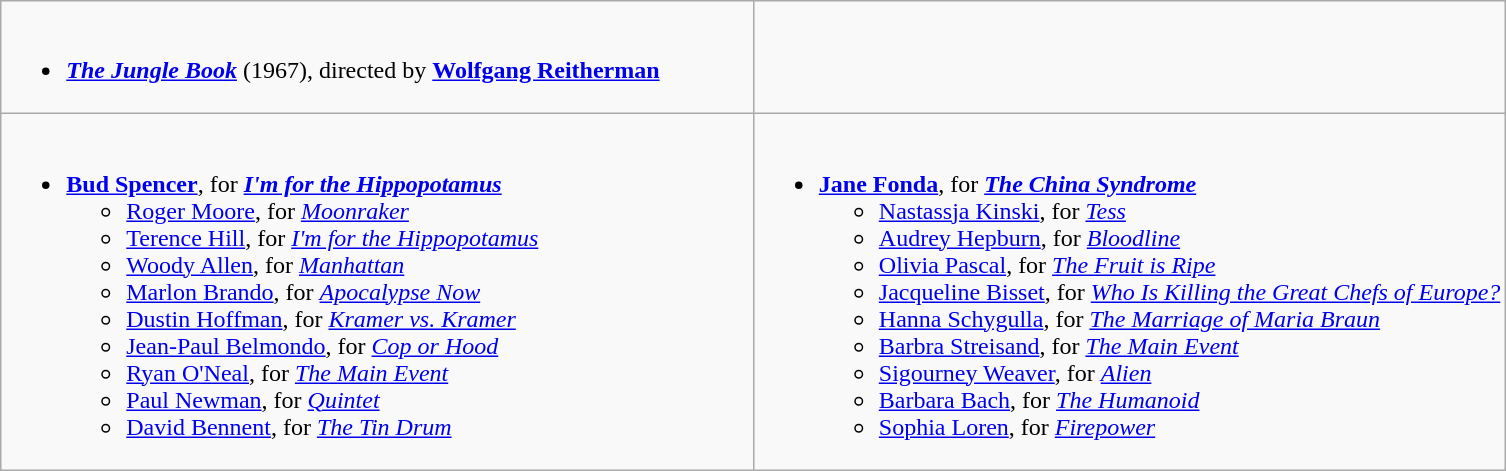<table class=wikitable>
<tr>
<td valign="top" width="50%"><br><ul><li><strong><em><a href='#'>The Jungle Book</a></em></strong> (1967), directed by <strong><a href='#'>Wolfgang Reitherman</a></strong></li></ul></td>
<td valign="top" width="50%"></td>
</tr>
<tr>
<td valign="top" width="50%"><br><ul><li><strong><a href='#'>Bud Spencer</a></strong>, for <strong><em><a href='#'>I'm for the Hippopotamus</a></em></strong><ul><li><a href='#'>Roger Moore</a>, for <em><a href='#'>Moonraker</a></em></li><li><a href='#'>Terence Hill</a>, for <em><a href='#'>I'm for the Hippopotamus</a></em></li><li><a href='#'>Woody Allen</a>, for <em><a href='#'>Manhattan</a></em></li><li><a href='#'>Marlon Brando</a>, for <em><a href='#'>Apocalypse Now</a></em></li><li><a href='#'>Dustin Hoffman</a>, for <em><a href='#'>Kramer vs. Kramer</a></em></li><li><a href='#'>Jean-Paul Belmondo</a>, for <em><a href='#'>Cop or Hood</a></em></li><li><a href='#'>Ryan O'Neal</a>, for <em><a href='#'>The Main Event</a></em></li><li><a href='#'>Paul Newman</a>, for <em><a href='#'>Quintet</a></em></li><li><a href='#'>David Bennent</a>, for <em><a href='#'>The Tin Drum</a></em></li></ul></li></ul></td>
<td valign="top" width="50%"><br><ul><li><strong><a href='#'>Jane Fonda</a></strong>, for <strong><em><a href='#'>The China Syndrome</a></em></strong><ul><li><a href='#'>Nastassja Kinski</a>, for <em><a href='#'>Tess</a></em></li><li><a href='#'>Audrey Hepburn</a>, for <em><a href='#'>Bloodline</a></em></li><li><a href='#'>Olivia Pascal</a>, for <em><a href='#'>The Fruit is Ripe</a></em></li><li><a href='#'>Jacqueline Bisset</a>, for <em><a href='#'>Who Is Killing the Great Chefs of Europe?</a></em></li><li><a href='#'>Hanna Schygulla</a>, for <em><a href='#'>The Marriage of Maria Braun</a></em></li><li><a href='#'>Barbra Streisand</a>, for <em><a href='#'>The Main Event</a></em></li><li><a href='#'>Sigourney Weaver</a>, for <em><a href='#'>Alien</a></em></li><li><a href='#'>Barbara Bach</a>, for <em><a href='#'>The Humanoid</a></em></li><li><a href='#'>Sophia Loren</a>, for <em><a href='#'>Firepower</a></em></li></ul></li></ul></td>
</tr>
</table>
